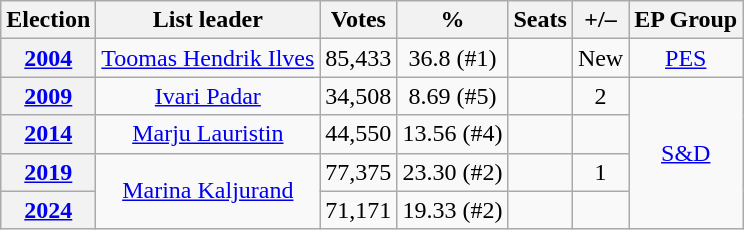<table class=wikitable style="text-align: center;">
<tr>
<th>Election</th>
<th>List leader</th>
<th>Votes</th>
<th>%</th>
<th>Seats</th>
<th>+/–</th>
<th>EP Group</th>
</tr>
<tr>
<th><a href='#'>2004</a></th>
<td><a href='#'>Toomas Hendrik Ilves</a></td>
<td>85,433</td>
<td>36.8 (#1)</td>
<td></td>
<td>New</td>
<td><a href='#'>PES</a></td>
</tr>
<tr>
<th><a href='#'>2009</a></th>
<td><a href='#'>Ivari Padar</a></td>
<td>34,508</td>
<td>8.69 (#5)</td>
<td></td>
<td> 2</td>
<td rowspan=4><a href='#'>S&D</a></td>
</tr>
<tr>
<th><a href='#'>2014</a></th>
<td><a href='#'>Marju Lauristin</a></td>
<td>44,550</td>
<td>13.56 (#4)</td>
<td></td>
<td></td>
</tr>
<tr>
<th><a href='#'>2019</a></th>
<td rowspan=2><a href='#'>Marina Kaljurand</a></td>
<td>77,375</td>
<td>23.30 (#2)</td>
<td></td>
<td> 1</td>
</tr>
<tr>
<th><a href='#'>2024</a></th>
<td>71,171</td>
<td>19.33 (#2)</td>
<td></td>
<td></td>
</tr>
</table>
